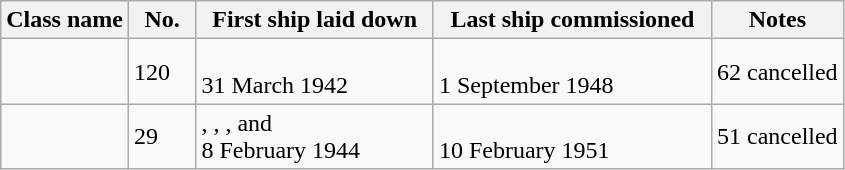<table class="wikitable sortable" border="1">
<tr>
<th>Class name</th>
<th width=8%>No.</th>
<th width=151>First ship laid down</th>
<th width=178>Last ship commissioned</th>
<th class="unsortable">Notes</th>
</tr>
<tr>
<td></td>
<td>120</td>
<td><br>31 March 1942</td>
<td><br>1 September 1948</td>
<td>62 cancelled</td>
</tr>
<tr>
<td></td>
<td>29</td>
<td>, , , and <br>8 February 1944</td>
<td><br>10 February 1951</td>
<td>51 cancelled</td>
</tr>
</table>
